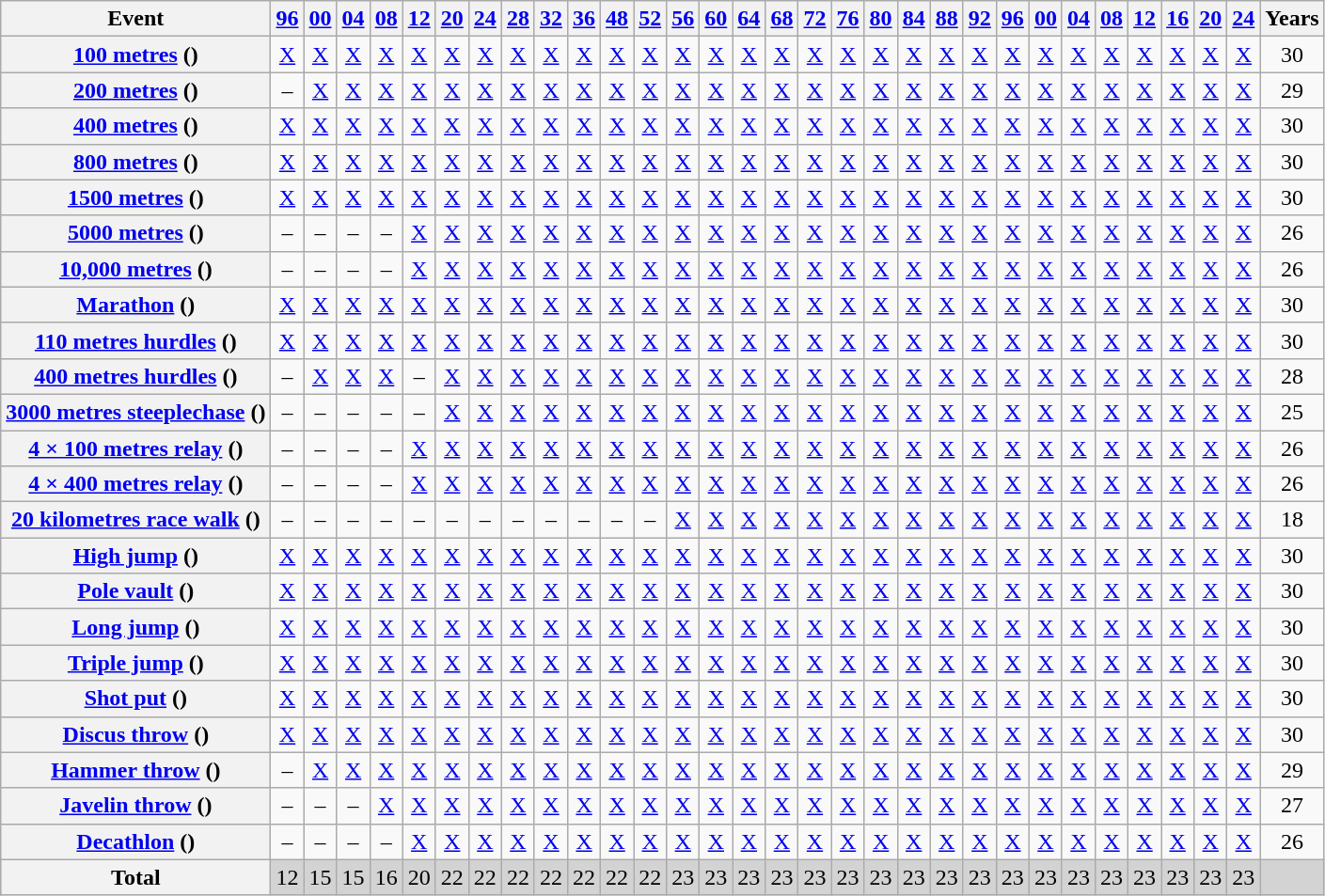<table class="wikitable plainrowheaders sticky-header" style="text-align:center;">
<tr>
<th scope="col">Event</th>
<th scope="col"><a href='#'>96</a></th>
<th scope="col"><a href='#'>00</a></th>
<th scope="col"><a href='#'>04</a></th>
<th scope="col"><a href='#'>08</a></th>
<th scope="col"><a href='#'>12</a></th>
<th scope="col"><a href='#'>20</a></th>
<th scope="col"><a href='#'>24</a></th>
<th scope="col"><a href='#'>28</a></th>
<th scope="col"><a href='#'>32</a></th>
<th scope="col"><a href='#'>36</a></th>
<th scope="col"><a href='#'>48</a></th>
<th scope="col"><a href='#'>52</a></th>
<th scope="col"><a href='#'>56</a></th>
<th scope="col"><a href='#'>60</a></th>
<th scope="col"><a href='#'>64</a></th>
<th scope="col"><a href='#'>68</a></th>
<th scope="col"><a href='#'>72</a></th>
<th scope="col"><a href='#'>76</a></th>
<th scope="col"><a href='#'>80</a></th>
<th scope="col"><a href='#'>84</a></th>
<th scope="col"><a href='#'>88</a></th>
<th scope="col"><a href='#'>92</a></th>
<th scope="col"><a href='#'>96</a></th>
<th scope="col"><a href='#'>00</a></th>
<th scope="col"><a href='#'>04</a></th>
<th scope="col"><a href='#'>08</a></th>
<th scope="col"><a href='#'>12</a></th>
<th scope="col"><a href='#'>16</a></th>
<th scope="col"><a href='#'>20</a></th>
<th scope="col"><a href='#'>24</a></th>
<th scope="col">Years</th>
</tr>
<tr>
<th scope="row"><a href='#'>100 metres</a> ()</th>
<td><a href='#'>X</a></td>
<td><a href='#'>X</a></td>
<td><a href='#'>X</a></td>
<td><a href='#'>X</a></td>
<td><a href='#'>X</a></td>
<td><a href='#'>X</a></td>
<td><a href='#'>X</a></td>
<td><a href='#'>X</a></td>
<td><a href='#'>X</a></td>
<td><a href='#'>X</a></td>
<td><a href='#'>X</a></td>
<td><a href='#'>X</a></td>
<td><a href='#'>X</a></td>
<td><a href='#'>X</a></td>
<td><a href='#'>X</a></td>
<td><a href='#'>X</a></td>
<td><a href='#'>X</a></td>
<td><a href='#'>X</a></td>
<td><a href='#'>X</a></td>
<td><a href='#'>X</a></td>
<td><a href='#'>X</a></td>
<td><a href='#'>X</a></td>
<td><a href='#'>X</a></td>
<td><a href='#'>X</a></td>
<td><a href='#'>X</a></td>
<td><a href='#'>X</a></td>
<td><a href='#'>X</a></td>
<td><a href='#'>X</a></td>
<td><a href='#'>X</a></td>
<td><a href='#'>X</a></td>
<td>30</td>
</tr>
<tr>
<th scope="row"><a href='#'>200 metres</a> ()</th>
<td>–</td>
<td><a href='#'>X</a></td>
<td><a href='#'>X</a></td>
<td><a href='#'>X</a></td>
<td><a href='#'>X</a></td>
<td><a href='#'>X</a></td>
<td><a href='#'>X</a></td>
<td><a href='#'>X</a></td>
<td><a href='#'>X</a></td>
<td><a href='#'>X</a></td>
<td><a href='#'>X</a></td>
<td><a href='#'>X</a></td>
<td><a href='#'>X</a></td>
<td><a href='#'>X</a></td>
<td><a href='#'>X</a></td>
<td><a href='#'>X</a></td>
<td><a href='#'>X</a></td>
<td><a href='#'>X</a></td>
<td><a href='#'>X</a></td>
<td><a href='#'>X</a></td>
<td><a href='#'>X</a></td>
<td><a href='#'>X</a></td>
<td><a href='#'>X</a></td>
<td><a href='#'>X</a></td>
<td><a href='#'>X</a></td>
<td><a href='#'>X</a></td>
<td><a href='#'>X</a></td>
<td><a href='#'>X</a></td>
<td><a href='#'>X</a></td>
<td><a href='#'>X</a></td>
<td>29</td>
</tr>
<tr>
<th scope="row"><a href='#'>400 metres</a> ()</th>
<td><a href='#'>X</a></td>
<td><a href='#'>X</a></td>
<td><a href='#'>X</a></td>
<td><a href='#'>X</a></td>
<td><a href='#'>X</a></td>
<td><a href='#'>X</a></td>
<td><a href='#'>X</a></td>
<td><a href='#'>X</a></td>
<td><a href='#'>X</a></td>
<td><a href='#'>X</a></td>
<td><a href='#'>X</a></td>
<td><a href='#'>X</a></td>
<td><a href='#'>X</a></td>
<td><a href='#'>X</a></td>
<td><a href='#'>X</a></td>
<td><a href='#'>X</a></td>
<td><a href='#'>X</a></td>
<td><a href='#'>X</a></td>
<td><a href='#'>X</a></td>
<td><a href='#'>X</a></td>
<td><a href='#'>X</a></td>
<td><a href='#'>X</a></td>
<td><a href='#'>X</a></td>
<td><a href='#'>X</a></td>
<td><a href='#'>X</a></td>
<td><a href='#'>X</a></td>
<td><a href='#'>X</a></td>
<td><a href='#'>X</a></td>
<td><a href='#'>X</a></td>
<td><a href='#'>X</a></td>
<td>30</td>
</tr>
<tr>
<th scope="row"><a href='#'>800 metres</a> ()</th>
<td><a href='#'>X</a></td>
<td><a href='#'>X</a></td>
<td><a href='#'>X</a></td>
<td><a href='#'>X</a></td>
<td><a href='#'>X</a></td>
<td><a href='#'>X</a></td>
<td><a href='#'>X</a></td>
<td><a href='#'>X</a></td>
<td><a href='#'>X</a></td>
<td><a href='#'>X</a></td>
<td><a href='#'>X</a></td>
<td><a href='#'>X</a></td>
<td><a href='#'>X</a></td>
<td><a href='#'>X</a></td>
<td><a href='#'>X</a></td>
<td><a href='#'>X</a></td>
<td><a href='#'>X</a></td>
<td><a href='#'>X</a></td>
<td><a href='#'>X</a></td>
<td><a href='#'>X</a></td>
<td><a href='#'>X</a></td>
<td><a href='#'>X</a></td>
<td><a href='#'>X</a></td>
<td><a href='#'>X</a></td>
<td><a href='#'>X</a></td>
<td><a href='#'>X</a></td>
<td><a href='#'>X</a></td>
<td><a href='#'>X</a></td>
<td><a href='#'>X</a></td>
<td><a href='#'>X</a></td>
<td>30</td>
</tr>
<tr>
<th scope="row"><a href='#'>1500 metres</a> ()</th>
<td><a href='#'>X</a></td>
<td><a href='#'>X</a></td>
<td><a href='#'>X</a></td>
<td><a href='#'>X</a></td>
<td><a href='#'>X</a></td>
<td><a href='#'>X</a></td>
<td><a href='#'>X</a></td>
<td><a href='#'>X</a></td>
<td><a href='#'>X</a></td>
<td><a href='#'>X</a></td>
<td><a href='#'>X</a></td>
<td><a href='#'>X</a></td>
<td><a href='#'>X</a></td>
<td><a href='#'>X</a></td>
<td><a href='#'>X</a></td>
<td><a href='#'>X</a></td>
<td><a href='#'>X</a></td>
<td><a href='#'>X</a></td>
<td><a href='#'>X</a></td>
<td><a href='#'>X</a></td>
<td><a href='#'>X</a></td>
<td><a href='#'>X</a></td>
<td><a href='#'>X</a></td>
<td><a href='#'>X</a></td>
<td><a href='#'>X</a></td>
<td><a href='#'>X</a></td>
<td><a href='#'>X</a></td>
<td><a href='#'>X</a></td>
<td><a href='#'>X</a></td>
<td><a href='#'>X</a></td>
<td>30</td>
</tr>
<tr>
<th scope="row"><a href='#'>5000 metres</a> ()</th>
<td>–</td>
<td>–</td>
<td>–</td>
<td>–</td>
<td><a href='#'>X</a></td>
<td><a href='#'>X</a></td>
<td><a href='#'>X</a></td>
<td><a href='#'>X</a></td>
<td><a href='#'>X</a></td>
<td><a href='#'>X</a></td>
<td><a href='#'>X</a></td>
<td><a href='#'>X</a></td>
<td><a href='#'>X</a></td>
<td><a href='#'>X</a></td>
<td><a href='#'>X</a></td>
<td><a href='#'>X</a></td>
<td><a href='#'>X</a></td>
<td><a href='#'>X</a></td>
<td><a href='#'>X</a></td>
<td><a href='#'>X</a></td>
<td><a href='#'>X</a></td>
<td><a href='#'>X</a></td>
<td><a href='#'>X</a></td>
<td><a href='#'>X</a></td>
<td><a href='#'>X</a></td>
<td><a href='#'>X</a></td>
<td><a href='#'>X</a></td>
<td><a href='#'>X</a></td>
<td><a href='#'>X</a></td>
<td><a href='#'>X</a></td>
<td>26</td>
</tr>
<tr>
<th scope="row"><a href='#'>10,000 metres</a> ()</th>
<td>–</td>
<td>–</td>
<td>–</td>
<td>–</td>
<td><a href='#'>X</a></td>
<td><a href='#'>X</a></td>
<td><a href='#'>X</a></td>
<td><a href='#'>X</a></td>
<td><a href='#'>X</a></td>
<td><a href='#'>X</a></td>
<td><a href='#'>X</a></td>
<td><a href='#'>X</a></td>
<td><a href='#'>X</a></td>
<td><a href='#'>X</a></td>
<td><a href='#'>X</a></td>
<td><a href='#'>X</a></td>
<td><a href='#'>X</a></td>
<td><a href='#'>X</a></td>
<td><a href='#'>X</a></td>
<td><a href='#'>X</a></td>
<td><a href='#'>X</a></td>
<td><a href='#'>X</a></td>
<td><a href='#'>X</a></td>
<td><a href='#'>X</a></td>
<td><a href='#'>X</a></td>
<td><a href='#'>X</a></td>
<td><a href='#'>X</a></td>
<td><a href='#'>X</a></td>
<td><a href='#'>X</a></td>
<td><a href='#'>X</a></td>
<td>26</td>
</tr>
<tr>
<th scope="row"><a href='#'>Marathon</a> ()</th>
<td><a href='#'>X</a></td>
<td><a href='#'>X</a></td>
<td><a href='#'>X</a></td>
<td><a href='#'>X</a></td>
<td><a href='#'>X</a></td>
<td><a href='#'>X</a></td>
<td><a href='#'>X</a></td>
<td><a href='#'>X</a></td>
<td><a href='#'>X</a></td>
<td><a href='#'>X</a></td>
<td><a href='#'>X</a></td>
<td><a href='#'>X</a></td>
<td><a href='#'>X</a></td>
<td><a href='#'>X</a></td>
<td><a href='#'>X</a></td>
<td><a href='#'>X</a></td>
<td><a href='#'>X</a></td>
<td><a href='#'>X</a></td>
<td><a href='#'>X</a></td>
<td><a href='#'>X</a></td>
<td><a href='#'>X</a></td>
<td><a href='#'>X</a></td>
<td><a href='#'>X</a></td>
<td><a href='#'>X</a></td>
<td><a href='#'>X</a></td>
<td><a href='#'>X</a></td>
<td><a href='#'>X</a></td>
<td><a href='#'>X</a></td>
<td><a href='#'>X</a></td>
<td><a href='#'>X</a></td>
<td>30</td>
</tr>
<tr>
<th scope="row"><a href='#'>110 metres hurdles</a> ()</th>
<td><a href='#'>X</a></td>
<td><a href='#'>X</a></td>
<td><a href='#'>X</a></td>
<td><a href='#'>X</a></td>
<td><a href='#'>X</a></td>
<td><a href='#'>X</a></td>
<td><a href='#'>X</a></td>
<td><a href='#'>X</a></td>
<td><a href='#'>X</a></td>
<td><a href='#'>X</a></td>
<td><a href='#'>X</a></td>
<td><a href='#'>X</a></td>
<td><a href='#'>X</a></td>
<td><a href='#'>X</a></td>
<td><a href='#'>X</a></td>
<td><a href='#'>X</a></td>
<td><a href='#'>X</a></td>
<td><a href='#'>X</a></td>
<td><a href='#'>X</a></td>
<td><a href='#'>X</a></td>
<td><a href='#'>X</a></td>
<td><a href='#'>X</a></td>
<td><a href='#'>X</a></td>
<td><a href='#'>X</a></td>
<td><a href='#'>X</a></td>
<td><a href='#'>X</a></td>
<td><a href='#'>X</a></td>
<td><a href='#'>X</a></td>
<td><a href='#'>X</a></td>
<td><a href='#'>X</a></td>
<td>30</td>
</tr>
<tr>
<th scope="row"><a href='#'>400 metres hurdles</a> ()</th>
<td>–</td>
<td><a href='#'>X</a></td>
<td><a href='#'>X</a></td>
<td><a href='#'>X</a></td>
<td>–</td>
<td><a href='#'>X</a></td>
<td><a href='#'>X</a></td>
<td><a href='#'>X</a></td>
<td><a href='#'>X</a></td>
<td><a href='#'>X</a></td>
<td><a href='#'>X</a></td>
<td><a href='#'>X</a></td>
<td><a href='#'>X</a></td>
<td><a href='#'>X</a></td>
<td><a href='#'>X</a></td>
<td><a href='#'>X</a></td>
<td><a href='#'>X</a></td>
<td><a href='#'>X</a></td>
<td><a href='#'>X</a></td>
<td><a href='#'>X</a></td>
<td><a href='#'>X</a></td>
<td><a href='#'>X</a></td>
<td><a href='#'>X</a></td>
<td><a href='#'>X</a></td>
<td><a href='#'>X</a></td>
<td><a href='#'>X</a></td>
<td><a href='#'>X</a></td>
<td><a href='#'>X</a></td>
<td><a href='#'>X</a></td>
<td><a href='#'>X</a></td>
<td>28</td>
</tr>
<tr>
<th scope="row"><a href='#'>3000 metres steeplechase</a> ()</th>
<td>–</td>
<td>–</td>
<td>–</td>
<td>–</td>
<td>–</td>
<td><a href='#'>X</a></td>
<td><a href='#'>X</a></td>
<td><a href='#'>X</a></td>
<td><a href='#'>X</a></td>
<td><a href='#'>X</a></td>
<td><a href='#'>X</a></td>
<td><a href='#'>X</a></td>
<td><a href='#'>X</a></td>
<td><a href='#'>X</a></td>
<td><a href='#'>X</a></td>
<td><a href='#'>X</a></td>
<td><a href='#'>X</a></td>
<td><a href='#'>X</a></td>
<td><a href='#'>X</a></td>
<td><a href='#'>X</a></td>
<td><a href='#'>X</a></td>
<td><a href='#'>X</a></td>
<td><a href='#'>X</a></td>
<td><a href='#'>X</a></td>
<td><a href='#'>X</a></td>
<td><a href='#'>X</a></td>
<td><a href='#'>X</a></td>
<td><a href='#'>X</a></td>
<td><a href='#'>X</a></td>
<td><a href='#'>X</a></td>
<td>25</td>
</tr>
<tr>
<th scope="row"><a href='#'>4 × 100 metres relay</a> ()</th>
<td>–</td>
<td>–</td>
<td>–</td>
<td>–</td>
<td><a href='#'>X</a></td>
<td><a href='#'>X</a></td>
<td><a href='#'>X</a></td>
<td><a href='#'>X</a></td>
<td><a href='#'>X</a></td>
<td><a href='#'>X</a></td>
<td><a href='#'>X</a></td>
<td><a href='#'>X</a></td>
<td><a href='#'>X</a></td>
<td><a href='#'>X</a></td>
<td><a href='#'>X</a></td>
<td><a href='#'>X</a></td>
<td><a href='#'>X</a></td>
<td><a href='#'>X</a></td>
<td><a href='#'>X</a></td>
<td><a href='#'>X</a></td>
<td><a href='#'>X</a></td>
<td><a href='#'>X</a></td>
<td><a href='#'>X</a></td>
<td><a href='#'>X</a></td>
<td><a href='#'>X</a></td>
<td><a href='#'>X</a></td>
<td><a href='#'>X</a></td>
<td><a href='#'>X</a></td>
<td><a href='#'>X</a></td>
<td><a href='#'>X</a></td>
<td>26</td>
</tr>
<tr>
<th scope="row"><a href='#'>4 × 400 metres relay</a> ()</th>
<td>–</td>
<td>–</td>
<td>–</td>
<td>–</td>
<td><a href='#'>X</a></td>
<td><a href='#'>X</a></td>
<td><a href='#'>X</a></td>
<td><a href='#'>X</a></td>
<td><a href='#'>X</a></td>
<td><a href='#'>X</a></td>
<td><a href='#'>X</a></td>
<td><a href='#'>X</a></td>
<td><a href='#'>X</a></td>
<td><a href='#'>X</a></td>
<td><a href='#'>X</a></td>
<td><a href='#'>X</a></td>
<td><a href='#'>X</a></td>
<td><a href='#'>X</a></td>
<td><a href='#'>X</a></td>
<td><a href='#'>X</a></td>
<td><a href='#'>X</a></td>
<td><a href='#'>X</a></td>
<td><a href='#'>X</a></td>
<td><a href='#'>X</a></td>
<td><a href='#'>X</a></td>
<td><a href='#'>X</a></td>
<td><a href='#'>X</a></td>
<td><a href='#'>X</a></td>
<td><a href='#'>X</a></td>
<td><a href='#'>X</a></td>
<td>26</td>
</tr>
<tr>
<th scope="row"><a href='#'>20 kilometres race walk</a> ()</th>
<td>–</td>
<td>–</td>
<td>–</td>
<td>–</td>
<td>–</td>
<td>–</td>
<td>–</td>
<td>–</td>
<td>–</td>
<td>–</td>
<td>–</td>
<td>–</td>
<td><a href='#'>X</a></td>
<td><a href='#'>X</a></td>
<td><a href='#'>X</a></td>
<td><a href='#'>X</a></td>
<td><a href='#'>X</a></td>
<td><a href='#'>X</a></td>
<td><a href='#'>X</a></td>
<td><a href='#'>X</a></td>
<td><a href='#'>X</a></td>
<td><a href='#'>X</a></td>
<td><a href='#'>X</a></td>
<td><a href='#'>X</a></td>
<td><a href='#'>X</a></td>
<td><a href='#'>X</a></td>
<td><a href='#'>X</a></td>
<td><a href='#'>X</a></td>
<td><a href='#'>X</a></td>
<td><a href='#'>X</a></td>
<td>18</td>
</tr>
<tr>
<th scope="row"><a href='#'>High jump</a> ()</th>
<td><a href='#'>X</a></td>
<td><a href='#'>X</a></td>
<td><a href='#'>X</a></td>
<td><a href='#'>X</a></td>
<td><a href='#'>X</a></td>
<td><a href='#'>X</a></td>
<td><a href='#'>X</a></td>
<td><a href='#'>X</a></td>
<td><a href='#'>X</a></td>
<td><a href='#'>X</a></td>
<td><a href='#'>X</a></td>
<td><a href='#'>X</a></td>
<td><a href='#'>X</a></td>
<td><a href='#'>X</a></td>
<td><a href='#'>X</a></td>
<td><a href='#'>X</a></td>
<td><a href='#'>X</a></td>
<td><a href='#'>X</a></td>
<td><a href='#'>X</a></td>
<td><a href='#'>X</a></td>
<td><a href='#'>X</a></td>
<td><a href='#'>X</a></td>
<td><a href='#'>X</a></td>
<td><a href='#'>X</a></td>
<td><a href='#'>X</a></td>
<td><a href='#'>X</a></td>
<td><a href='#'>X</a></td>
<td><a href='#'>X</a></td>
<td><a href='#'>X</a></td>
<td><a href='#'>X</a></td>
<td>30</td>
</tr>
<tr>
<th scope="row"><a href='#'>Pole vault</a> ()</th>
<td><a href='#'>X</a></td>
<td><a href='#'>X</a></td>
<td><a href='#'>X</a></td>
<td><a href='#'>X</a></td>
<td><a href='#'>X</a></td>
<td><a href='#'>X</a></td>
<td><a href='#'>X</a></td>
<td><a href='#'>X</a></td>
<td><a href='#'>X</a></td>
<td><a href='#'>X</a></td>
<td><a href='#'>X</a></td>
<td><a href='#'>X</a></td>
<td><a href='#'>X</a></td>
<td><a href='#'>X</a></td>
<td><a href='#'>X</a></td>
<td><a href='#'>X</a></td>
<td><a href='#'>X</a></td>
<td><a href='#'>X</a></td>
<td><a href='#'>X</a></td>
<td><a href='#'>X</a></td>
<td><a href='#'>X</a></td>
<td><a href='#'>X</a></td>
<td><a href='#'>X</a></td>
<td><a href='#'>X</a></td>
<td><a href='#'>X</a></td>
<td><a href='#'>X</a></td>
<td><a href='#'>X</a></td>
<td><a href='#'>X</a></td>
<td><a href='#'>X</a></td>
<td><a href='#'>X</a></td>
<td>30</td>
</tr>
<tr>
<th scope="row"><a href='#'>Long jump</a> ()</th>
<td><a href='#'>X</a></td>
<td><a href='#'>X</a></td>
<td><a href='#'>X</a></td>
<td><a href='#'>X</a></td>
<td><a href='#'>X</a></td>
<td><a href='#'>X</a></td>
<td><a href='#'>X</a></td>
<td><a href='#'>X</a></td>
<td><a href='#'>X</a></td>
<td><a href='#'>X</a></td>
<td><a href='#'>X</a></td>
<td><a href='#'>X</a></td>
<td><a href='#'>X</a></td>
<td><a href='#'>X</a></td>
<td><a href='#'>X</a></td>
<td><a href='#'>X</a></td>
<td><a href='#'>X</a></td>
<td><a href='#'>X</a></td>
<td><a href='#'>X</a></td>
<td><a href='#'>X</a></td>
<td><a href='#'>X</a></td>
<td><a href='#'>X</a></td>
<td><a href='#'>X</a></td>
<td><a href='#'>X</a></td>
<td><a href='#'>X</a></td>
<td><a href='#'>X</a></td>
<td><a href='#'>X</a></td>
<td><a href='#'>X</a></td>
<td><a href='#'>X</a></td>
<td><a href='#'>X</a></td>
<td>30</td>
</tr>
<tr>
<th scope="row"><a href='#'>Triple jump</a> ()</th>
<td><a href='#'>X</a></td>
<td><a href='#'>X</a></td>
<td><a href='#'>X</a></td>
<td><a href='#'>X</a></td>
<td><a href='#'>X</a></td>
<td><a href='#'>X</a></td>
<td><a href='#'>X</a></td>
<td><a href='#'>X</a></td>
<td><a href='#'>X</a></td>
<td><a href='#'>X</a></td>
<td><a href='#'>X</a></td>
<td><a href='#'>X</a></td>
<td><a href='#'>X</a></td>
<td><a href='#'>X</a></td>
<td><a href='#'>X</a></td>
<td><a href='#'>X</a></td>
<td><a href='#'>X</a></td>
<td><a href='#'>X</a></td>
<td><a href='#'>X</a></td>
<td><a href='#'>X</a></td>
<td><a href='#'>X</a></td>
<td><a href='#'>X</a></td>
<td><a href='#'>X</a></td>
<td><a href='#'>X</a></td>
<td><a href='#'>X</a></td>
<td><a href='#'>X</a></td>
<td><a href='#'>X</a></td>
<td><a href='#'>X</a></td>
<td><a href='#'>X</a></td>
<td><a href='#'>X</a></td>
<td>30</td>
</tr>
<tr>
<th scope="row"><a href='#'>Shot put</a> ()</th>
<td><a href='#'>X</a></td>
<td><a href='#'>X</a></td>
<td><a href='#'>X</a></td>
<td><a href='#'>X</a></td>
<td><a href='#'>X</a></td>
<td><a href='#'>X</a></td>
<td><a href='#'>X</a></td>
<td><a href='#'>X</a></td>
<td><a href='#'>X</a></td>
<td><a href='#'>X</a></td>
<td><a href='#'>X</a></td>
<td><a href='#'>X</a></td>
<td><a href='#'>X</a></td>
<td><a href='#'>X</a></td>
<td><a href='#'>X</a></td>
<td><a href='#'>X</a></td>
<td><a href='#'>X</a></td>
<td><a href='#'>X</a></td>
<td><a href='#'>X</a></td>
<td><a href='#'>X</a></td>
<td><a href='#'>X</a></td>
<td><a href='#'>X</a></td>
<td><a href='#'>X</a></td>
<td><a href='#'>X</a></td>
<td><a href='#'>X</a></td>
<td><a href='#'>X</a></td>
<td><a href='#'>X</a></td>
<td><a href='#'>X</a></td>
<td><a href='#'>X</a></td>
<td><a href='#'>X</a></td>
<td>30</td>
</tr>
<tr>
<th scope="row"><a href='#'>Discus throw</a> ()</th>
<td><a href='#'>X</a></td>
<td><a href='#'>X</a></td>
<td><a href='#'>X</a></td>
<td><a href='#'>X</a></td>
<td><a href='#'>X</a></td>
<td><a href='#'>X</a></td>
<td><a href='#'>X</a></td>
<td><a href='#'>X</a></td>
<td><a href='#'>X</a></td>
<td><a href='#'>X</a></td>
<td><a href='#'>X</a></td>
<td><a href='#'>X</a></td>
<td><a href='#'>X</a></td>
<td><a href='#'>X</a></td>
<td><a href='#'>X</a></td>
<td><a href='#'>X</a></td>
<td><a href='#'>X</a></td>
<td><a href='#'>X</a></td>
<td><a href='#'>X</a></td>
<td><a href='#'>X</a></td>
<td><a href='#'>X</a></td>
<td><a href='#'>X</a></td>
<td><a href='#'>X</a></td>
<td><a href='#'>X</a></td>
<td><a href='#'>X</a></td>
<td><a href='#'>X</a></td>
<td><a href='#'>X</a></td>
<td><a href='#'>X</a></td>
<td><a href='#'>X</a></td>
<td><a href='#'>X</a></td>
<td>30</td>
</tr>
<tr>
<th scope="row"><a href='#'>Hammer throw</a> ()</th>
<td>–</td>
<td><a href='#'>X</a></td>
<td><a href='#'>X</a></td>
<td><a href='#'>X</a></td>
<td><a href='#'>X</a></td>
<td><a href='#'>X</a></td>
<td><a href='#'>X</a></td>
<td><a href='#'>X</a></td>
<td><a href='#'>X</a></td>
<td><a href='#'>X</a></td>
<td><a href='#'>X</a></td>
<td><a href='#'>X</a></td>
<td><a href='#'>X</a></td>
<td><a href='#'>X</a></td>
<td><a href='#'>X</a></td>
<td><a href='#'>X</a></td>
<td><a href='#'>X</a></td>
<td><a href='#'>X</a></td>
<td><a href='#'>X</a></td>
<td><a href='#'>X</a></td>
<td><a href='#'>X</a></td>
<td><a href='#'>X</a></td>
<td><a href='#'>X</a></td>
<td><a href='#'>X</a></td>
<td><a href='#'>X</a></td>
<td><a href='#'>X</a></td>
<td><a href='#'>X</a></td>
<td><a href='#'>X</a></td>
<td><a href='#'>X</a></td>
<td><a href='#'>X</a></td>
<td>29</td>
</tr>
<tr>
<th scope="row"><a href='#'>Javelin throw</a> ()</th>
<td>–</td>
<td>–</td>
<td>–</td>
<td><a href='#'>X</a></td>
<td><a href='#'>X</a></td>
<td><a href='#'>X</a></td>
<td><a href='#'>X</a></td>
<td><a href='#'>X</a></td>
<td><a href='#'>X</a></td>
<td><a href='#'>X</a></td>
<td><a href='#'>X</a></td>
<td><a href='#'>X</a></td>
<td><a href='#'>X</a></td>
<td><a href='#'>X</a></td>
<td><a href='#'>X</a></td>
<td><a href='#'>X</a></td>
<td><a href='#'>X</a></td>
<td><a href='#'>X</a></td>
<td><a href='#'>X</a></td>
<td><a href='#'>X</a></td>
<td><a href='#'>X</a></td>
<td><a href='#'>X</a></td>
<td><a href='#'>X</a></td>
<td><a href='#'>X</a></td>
<td><a href='#'>X</a></td>
<td><a href='#'>X</a></td>
<td><a href='#'>X</a></td>
<td><a href='#'>X</a></td>
<td><a href='#'>X</a></td>
<td><a href='#'>X</a></td>
<td>27</td>
</tr>
<tr>
<th scope="row"><a href='#'>Decathlon</a> ()</th>
<td>–</td>
<td>–</td>
<td>–</td>
<td>–</td>
<td><a href='#'>X</a></td>
<td><a href='#'>X</a></td>
<td><a href='#'>X</a></td>
<td><a href='#'>X</a></td>
<td><a href='#'>X</a></td>
<td><a href='#'>X</a></td>
<td><a href='#'>X</a></td>
<td><a href='#'>X</a></td>
<td><a href='#'>X</a></td>
<td><a href='#'>X</a></td>
<td><a href='#'>X</a></td>
<td><a href='#'>X</a></td>
<td><a href='#'>X</a></td>
<td><a href='#'>X</a></td>
<td><a href='#'>X</a></td>
<td><a href='#'>X</a></td>
<td><a href='#'>X</a></td>
<td><a href='#'>X</a></td>
<td><a href='#'>X</a></td>
<td><a href='#'>X</a></td>
<td><a href='#'>X</a></td>
<td><a href='#'>X</a></td>
<td><a href='#'>X</a></td>
<td><a href='#'>X</a></td>
<td><a href='#'>X</a></td>
<td><a href='#'>X</a></td>
<td>26</td>
</tr>
<tr bgcolor=lightgray>
<th scope="row"><strong>Total</strong></th>
<td>12</td>
<td>15</td>
<td>15</td>
<td>16</td>
<td>20</td>
<td>22</td>
<td>22</td>
<td>22</td>
<td>22</td>
<td>22</td>
<td>22</td>
<td>22</td>
<td>23</td>
<td>23</td>
<td>23</td>
<td>23</td>
<td>23</td>
<td>23</td>
<td>23</td>
<td>23</td>
<td>23</td>
<td>23</td>
<td>23</td>
<td>23</td>
<td>23</td>
<td>23</td>
<td>23</td>
<td>23</td>
<td>23</td>
<td>23</td>
<td></td>
</tr>
</table>
